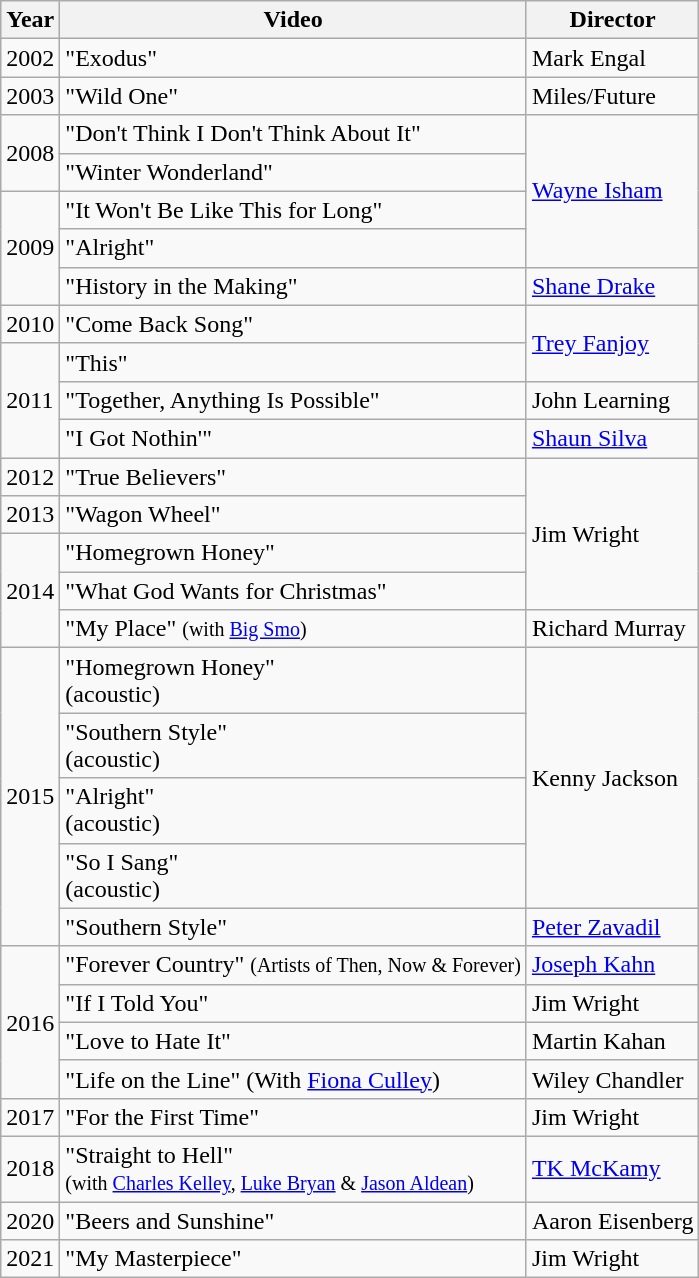<table class="wikitable">
<tr>
<th>Year</th>
<th>Video</th>
<th>Director</th>
</tr>
<tr>
<td>2002</td>
<td>"Exodus"</td>
<td>Mark Engal</td>
</tr>
<tr>
<td>2003</td>
<td>"Wild One"</td>
<td>Miles/Future</td>
</tr>
<tr>
<td rowspan="2">2008</td>
<td>"Don't Think I Don't Think About It"</td>
<td rowspan="4"><a href='#'>Wayne Isham</a></td>
</tr>
<tr>
<td>"Winter Wonderland"</td>
</tr>
<tr>
<td rowspan="3">2009</td>
<td>"It Won't Be Like This for Long"</td>
</tr>
<tr>
<td>"Alright"</td>
</tr>
<tr>
<td>"History in the Making"</td>
<td><a href='#'>Shane Drake</a></td>
</tr>
<tr>
<td>2010</td>
<td>"Come Back Song"</td>
<td rowspan="2"><a href='#'>Trey Fanjoy</a></td>
</tr>
<tr>
<td rowspan="3">2011</td>
<td>"This"</td>
</tr>
<tr>
<td>"Together, Anything Is Possible"</td>
<td>John Learning</td>
</tr>
<tr>
<td>"I Got Nothin'"</td>
<td><a href='#'>Shaun Silva</a></td>
</tr>
<tr>
<td>2012</td>
<td>"True Believers"</td>
<td rowspan="4">Jim Wright</td>
</tr>
<tr>
<td>2013</td>
<td>"Wagon Wheel"</td>
</tr>
<tr>
<td rowspan="3">2014</td>
<td>"Homegrown Honey"</td>
</tr>
<tr>
<td>"What God Wants for Christmas"</td>
</tr>
<tr>
<td>"My Place" <small>(with <a href='#'>Big Smo</a>)</small></td>
<td>Richard Murray</td>
</tr>
<tr>
<td rowspan="5">2015</td>
<td>"Homegrown Honey" <br><span>(acoustic)</span></td>
<td rowspan="4">Kenny Jackson</td>
</tr>
<tr>
<td>"Southern Style" <br><span>(acoustic)</span></td>
</tr>
<tr>
<td>"Alright" <br><span>(acoustic)</span></td>
</tr>
<tr>
<td>"So I Sang" <br><span>(acoustic)</span></td>
</tr>
<tr>
<td>"Southern Style"</td>
<td><a href='#'>Peter Zavadil</a></td>
</tr>
<tr>
<td rowspan="4">2016</td>
<td>"Forever Country" <small>(Artists of Then, Now & Forever)</small></td>
<td><a href='#'>Joseph Kahn</a></td>
</tr>
<tr>
<td>"If I Told You"</td>
<td>Jim Wright</td>
</tr>
<tr>
<td>"Love to Hate It"</td>
<td>Martin Kahan</td>
</tr>
<tr>
<td>"Life on the Line" (With <a href='#'>Fiona Culley</a>)</td>
<td>Wiley Chandler</td>
</tr>
<tr>
<td>2017</td>
<td>"For the First Time"</td>
<td>Jim Wright</td>
</tr>
<tr>
<td>2018</td>
<td>"Straight to Hell"<br> <small>(with <a href='#'>Charles Kelley</a>, <a href='#'>Luke Bryan</a> & <a href='#'>Jason Aldean</a>)</small></td>
<td><a href='#'>TK McKamy</a></td>
</tr>
<tr>
<td>2020</td>
<td>"Beers and Sunshine"</td>
<td>Aaron Eisenberg</td>
</tr>
<tr>
<td>2021</td>
<td>"My Masterpiece"</td>
<td>Jim Wright</td>
</tr>
</table>
